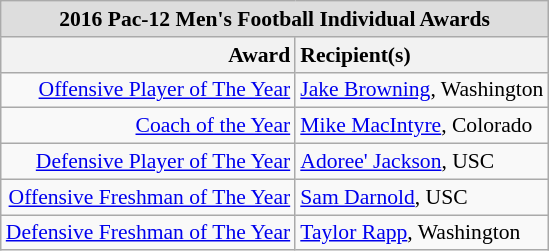<table class="wikitable" style="white-space:nowrap; font-size:90%;">
<tr>
<td colspan="7" style="text-align:center; background:#ddd;"><strong>2016 Pac-12 Men's Football Individual Awards</strong></td>
</tr>
<tr>
<th style="text-align:right;">Award</th>
<th style="text-align:left;">Recipient(s)</th>
</tr>
<tr>
<td style="text-align:right;"><a href='#'>Offensive Player of The Year</a></td>
<td style="text-align:left;"><a href='#'>Jake Browning</a>, Washington</td>
</tr>
<tr>
<td style="text-align:right;"><a href='#'>Coach of the Year</a></td>
<td style="text-align:left;"><a href='#'>Mike MacIntyre</a>, Colorado</td>
</tr>
<tr>
<td style="text-align:right;"><a href='#'>Defensive Player of The Year</a></td>
<td style="text-align:left;"><a href='#'>Adoree' Jackson</a>, USC</td>
</tr>
<tr>
<td style="text-align:right;"><a href='#'>Offensive Freshman of The Year</a></td>
<td style="text-align:left;"><a href='#'>Sam Darnold</a>, USC</td>
</tr>
<tr>
<td style="text-align:right;"><a href='#'>Defensive Freshman of The Year</a></td>
<td style="text-align:left;"><a href='#'>Taylor Rapp</a>, Washington</td>
</tr>
</table>
